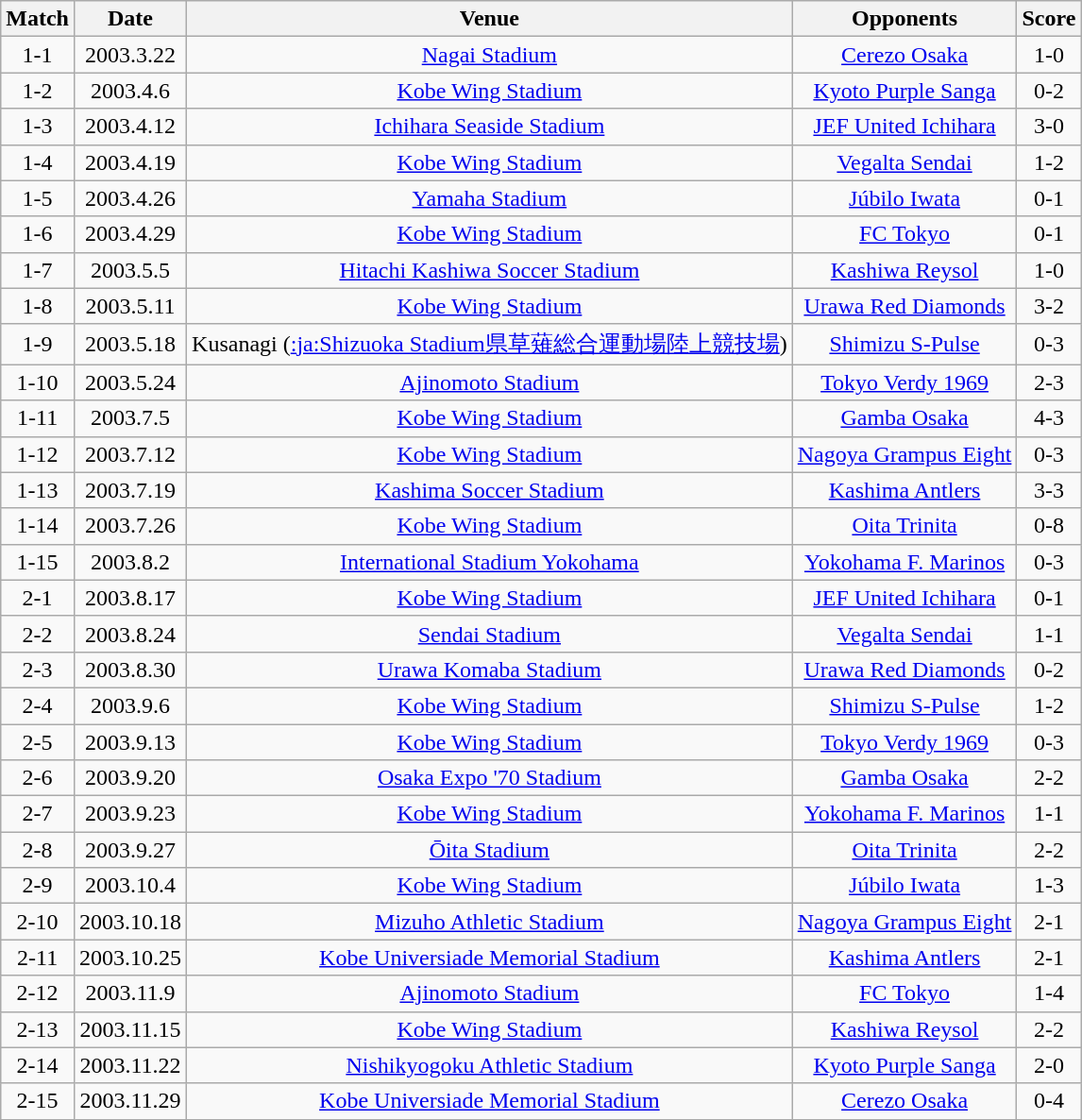<table class="wikitable" style="text-align:center;">
<tr>
<th>Match</th>
<th>Date</th>
<th>Venue</th>
<th>Opponents</th>
<th>Score</th>
</tr>
<tr>
<td>1-1</td>
<td>2003.3.22</td>
<td><a href='#'>Nagai Stadium</a></td>
<td><a href='#'>Cerezo Osaka</a></td>
<td>1-0</td>
</tr>
<tr>
<td>1-2</td>
<td>2003.4.6</td>
<td><a href='#'>Kobe Wing Stadium</a></td>
<td><a href='#'>Kyoto Purple Sanga</a></td>
<td>0-2</td>
</tr>
<tr>
<td>1-3</td>
<td>2003.4.12</td>
<td><a href='#'>Ichihara Seaside Stadium</a></td>
<td><a href='#'>JEF United Ichihara</a></td>
<td>3-0</td>
</tr>
<tr>
<td>1-4</td>
<td>2003.4.19</td>
<td><a href='#'>Kobe Wing Stadium</a></td>
<td><a href='#'>Vegalta Sendai</a></td>
<td>1-2</td>
</tr>
<tr>
<td>1-5</td>
<td>2003.4.26</td>
<td><a href='#'>Yamaha Stadium</a></td>
<td><a href='#'>Júbilo Iwata</a></td>
<td>0-1</td>
</tr>
<tr>
<td>1-6</td>
<td>2003.4.29</td>
<td><a href='#'>Kobe Wing Stadium</a></td>
<td><a href='#'>FC Tokyo</a></td>
<td>0-1</td>
</tr>
<tr>
<td>1-7</td>
<td>2003.5.5</td>
<td><a href='#'>Hitachi Kashiwa Soccer Stadium</a></td>
<td><a href='#'>Kashiwa Reysol</a></td>
<td>1-0</td>
</tr>
<tr>
<td>1-8</td>
<td>2003.5.11</td>
<td><a href='#'>Kobe Wing Stadium</a></td>
<td><a href='#'>Urawa Red Diamonds</a></td>
<td>3-2</td>
</tr>
<tr>
<td>1-9</td>
<td>2003.5.18</td>
<td>Kusanagi (<a href='#'>:ja:Shizuoka Stadium県草薙総合運動場陸上競技場</a>)</td>
<td><a href='#'>Shimizu S-Pulse</a></td>
<td>0-3</td>
</tr>
<tr>
<td>1-10</td>
<td>2003.5.24</td>
<td><a href='#'>Ajinomoto Stadium</a></td>
<td><a href='#'>Tokyo Verdy 1969</a></td>
<td>2-3</td>
</tr>
<tr>
<td>1-11</td>
<td>2003.7.5</td>
<td><a href='#'>Kobe Wing Stadium</a></td>
<td><a href='#'>Gamba Osaka</a></td>
<td>4-3</td>
</tr>
<tr>
<td>1-12</td>
<td>2003.7.12</td>
<td><a href='#'>Kobe Wing Stadium</a></td>
<td><a href='#'>Nagoya Grampus Eight</a></td>
<td>0-3</td>
</tr>
<tr>
<td>1-13</td>
<td>2003.7.19</td>
<td><a href='#'>Kashima Soccer Stadium</a></td>
<td><a href='#'>Kashima Antlers</a></td>
<td>3-3</td>
</tr>
<tr>
<td>1-14</td>
<td>2003.7.26</td>
<td><a href='#'>Kobe Wing Stadium</a></td>
<td><a href='#'>Oita Trinita</a></td>
<td>0-8</td>
</tr>
<tr>
<td>1-15</td>
<td>2003.8.2</td>
<td><a href='#'>International Stadium Yokohama</a></td>
<td><a href='#'>Yokohama F. Marinos</a></td>
<td>0-3</td>
</tr>
<tr>
<td>2-1</td>
<td>2003.8.17</td>
<td><a href='#'>Kobe Wing Stadium</a></td>
<td><a href='#'>JEF United Ichihara</a></td>
<td>0-1</td>
</tr>
<tr>
<td>2-2</td>
<td>2003.8.24</td>
<td><a href='#'>Sendai Stadium</a></td>
<td><a href='#'>Vegalta Sendai</a></td>
<td>1-1</td>
</tr>
<tr>
<td>2-3</td>
<td>2003.8.30</td>
<td><a href='#'>Urawa Komaba Stadium</a></td>
<td><a href='#'>Urawa Red Diamonds</a></td>
<td>0-2</td>
</tr>
<tr>
<td>2-4</td>
<td>2003.9.6</td>
<td><a href='#'>Kobe Wing Stadium</a></td>
<td><a href='#'>Shimizu S-Pulse</a></td>
<td>1-2</td>
</tr>
<tr>
<td>2-5</td>
<td>2003.9.13</td>
<td><a href='#'>Kobe Wing Stadium</a></td>
<td><a href='#'>Tokyo Verdy 1969</a></td>
<td>0-3</td>
</tr>
<tr>
<td>2-6</td>
<td>2003.9.20</td>
<td><a href='#'>Osaka Expo '70 Stadium</a></td>
<td><a href='#'>Gamba Osaka</a></td>
<td>2-2</td>
</tr>
<tr>
<td>2-7</td>
<td>2003.9.23</td>
<td><a href='#'>Kobe Wing Stadium</a></td>
<td><a href='#'>Yokohama F. Marinos</a></td>
<td>1-1</td>
</tr>
<tr>
<td>2-8</td>
<td>2003.9.27</td>
<td><a href='#'>Ōita Stadium</a></td>
<td><a href='#'>Oita Trinita</a></td>
<td>2-2</td>
</tr>
<tr>
<td>2-9</td>
<td>2003.10.4</td>
<td><a href='#'>Kobe Wing Stadium</a></td>
<td><a href='#'>Júbilo Iwata</a></td>
<td>1-3</td>
</tr>
<tr>
<td>2-10</td>
<td>2003.10.18</td>
<td><a href='#'>Mizuho Athletic Stadium</a></td>
<td><a href='#'>Nagoya Grampus Eight</a></td>
<td>2-1</td>
</tr>
<tr>
<td>2-11</td>
<td>2003.10.25</td>
<td><a href='#'>Kobe Universiade Memorial Stadium</a></td>
<td><a href='#'>Kashima Antlers</a></td>
<td>2-1</td>
</tr>
<tr>
<td>2-12</td>
<td>2003.11.9</td>
<td><a href='#'>Ajinomoto Stadium</a></td>
<td><a href='#'>FC Tokyo</a></td>
<td>1-4</td>
</tr>
<tr>
<td>2-13</td>
<td>2003.11.15</td>
<td><a href='#'>Kobe Wing Stadium</a></td>
<td><a href='#'>Kashiwa Reysol</a></td>
<td>2-2</td>
</tr>
<tr>
<td>2-14</td>
<td>2003.11.22</td>
<td><a href='#'>Nishikyogoku Athletic Stadium</a></td>
<td><a href='#'>Kyoto Purple Sanga</a></td>
<td>2-0</td>
</tr>
<tr>
<td>2-15</td>
<td>2003.11.29</td>
<td><a href='#'>Kobe Universiade Memorial Stadium</a></td>
<td><a href='#'>Cerezo Osaka</a></td>
<td>0-4</td>
</tr>
</table>
